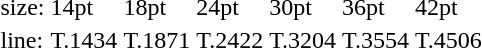<table style="margin-left:40px;">
<tr>
<td>size:</td>
<td>14pt</td>
<td>18pt</td>
<td>24pt</td>
<td>30pt</td>
<td>36pt</td>
<td>42pt</td>
</tr>
<tr>
<td>line:</td>
<td>T.1434</td>
<td>T.1871</td>
<td>T.2422</td>
<td>T.3204</td>
<td>T.3554</td>
<td>T.4506</td>
</tr>
</table>
